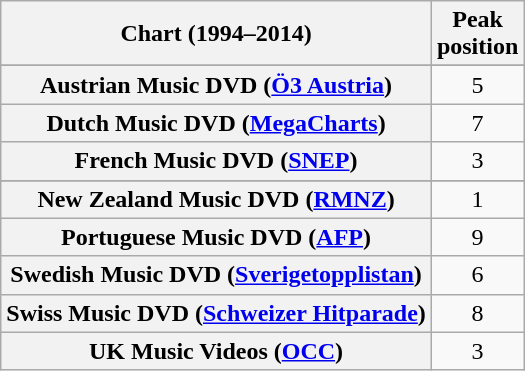<table class="wikitable sortable plainrowheaders" style="text-align:center">
<tr>
<th scope="col">Chart (1994–2014)</th>
<th scope="col">Peak<br>position</th>
</tr>
<tr>
</tr>
<tr>
<th scope="row">Austrian Music DVD (<a href='#'>Ö3 Austria</a>)</th>
<td>5</td>
</tr>
<tr>
<th scope="row">Dutch Music DVD (<a href='#'>MegaCharts</a>)</th>
<td>7</td>
</tr>
<tr>
<th scope="row">French Music DVD (<a href='#'>SNEP</a>)</th>
<td>3</td>
</tr>
<tr>
</tr>
<tr>
<th scope="row">New Zealand Music DVD (<a href='#'>RMNZ</a>)</th>
<td>1</td>
</tr>
<tr>
<th scope="row">Portuguese Music DVD (<a href='#'>AFP</a>)</th>
<td>9</td>
</tr>
<tr>
<th scope="row">Swedish Music DVD (<a href='#'>Sverigetopplistan</a>)</th>
<td>6</td>
</tr>
<tr>
<th scope="row">Swiss Music DVD (<a href='#'>Schweizer Hitparade</a>)</th>
<td>8</td>
</tr>
<tr>
<th scope="row">UK Music Videos (<a href='#'>OCC</a>)</th>
<td>3</td>
</tr>
</table>
